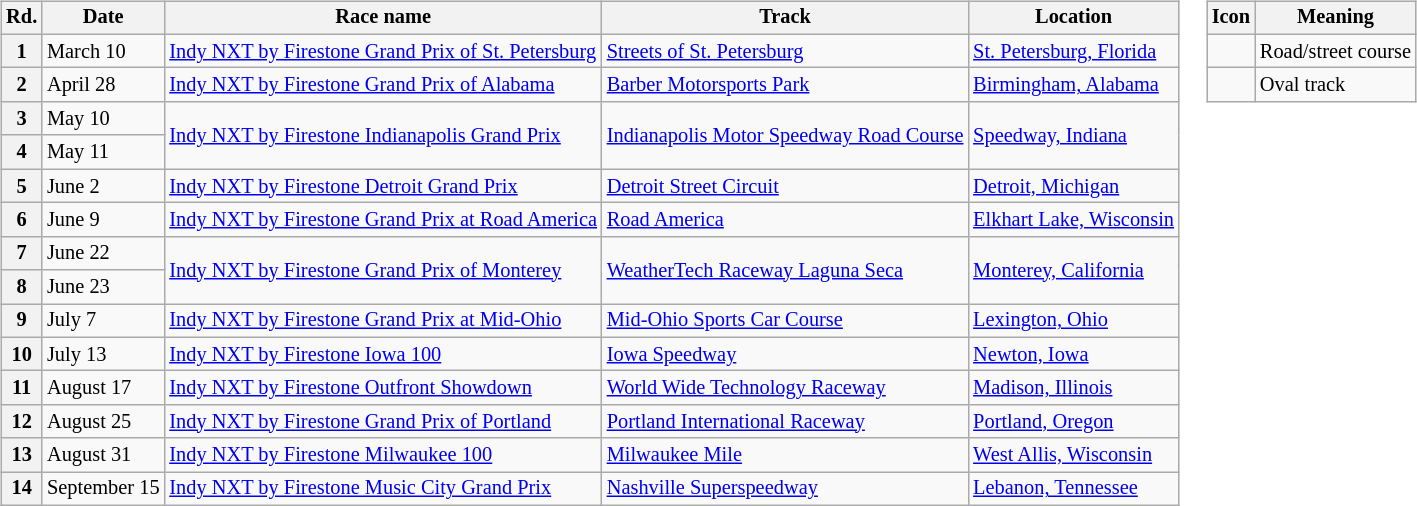<table>
<tr>
<td><br><table class="wikitable" style="font-size: 85%">
<tr>
<th>Rd.</th>
<th>Date</th>
<th>Race name</th>
<th>Track</th>
<th>Location</th>
</tr>
<tr>
<th>1</th>
<td>March 10</td>
<td><a href='#'>Indy NXT by Firestone Grand Prix of St. Petersburg</a></td>
<td> <a href='#'>Streets of St. Petersburg</a></td>
<td><a href='#'>St. Petersburg, Florida</a></td>
</tr>
<tr>
<th>2</th>
<td>April 28</td>
<td><a href='#'>Indy NXT by Firestone Grand Prix of Alabama</a></td>
<td> <a href='#'>Barber Motorsports Park</a></td>
<td><a href='#'>Birmingham, Alabama</a></td>
</tr>
<tr>
<th>3</th>
<td>May 10</td>
<td rowspan="2"><a href='#'>Indy NXT by Firestone Indianapolis Grand Prix</a></td>
<td rowspan="2"> <a href='#'>Indianapolis Motor Speedway Road Course</a></td>
<td rowspan="2"><a href='#'>Speedway, Indiana</a></td>
</tr>
<tr>
<th>4</th>
<td>May 11</td>
</tr>
<tr>
<th>5</th>
<td>June 2</td>
<td><a href='#'>Indy NXT by Firestone Detroit Grand Prix</a></td>
<td> <a href='#'>Detroit Street Circuit</a></td>
<td><a href='#'>Detroit, Michigan</a></td>
</tr>
<tr>
<th>6</th>
<td>June 9</td>
<td><a href='#'>Indy NXT by Firestone Grand Prix at Road America</a></td>
<td> <a href='#'>Road America</a></td>
<td><a href='#'>Elkhart Lake, Wisconsin</a></td>
</tr>
<tr>
<th>7</th>
<td>June 22</td>
<td rowspan="2"><a href='#'>Indy NXT by Firestone Grand Prix of Monterey</a></td>
<td rowspan="2"> <a href='#'>WeatherTech Raceway Laguna Seca</a></td>
<td rowspan="2"><a href='#'>Monterey, California</a></td>
</tr>
<tr>
<th>8</th>
<td>June 23</td>
</tr>
<tr>
<th>9</th>
<td>July 7</td>
<td><a href='#'>Indy NXT by Firestone Grand Prix at Mid-Ohio</a></td>
<td> <a href='#'>Mid-Ohio Sports Car Course</a></td>
<td><a href='#'>Lexington, Ohio</a></td>
</tr>
<tr>
<th>10</th>
<td>July 13</td>
<td><a href='#'>Indy NXT by Firestone Iowa 100</a></td>
<td> <a href='#'>Iowa Speedway</a></td>
<td><a href='#'>Newton, Iowa</a></td>
</tr>
<tr>
<th>11</th>
<td>August 17</td>
<td><a href='#'>Indy NXT by Firestone Outfront Showdown</a></td>
<td> <a href='#'>World Wide Technology Raceway</a></td>
<td><a href='#'>Madison, Illinois</a></td>
</tr>
<tr>
<th>12</th>
<td>August 25</td>
<td><a href='#'>Indy NXT by Firestone Grand Prix of Portland</a></td>
<td> <a href='#'>Portland International Raceway</a></td>
<td><a href='#'>Portland, Oregon</a></td>
</tr>
<tr>
<th>13</th>
<td>August 31</td>
<td><a href='#'>Indy NXT by Firestone Milwaukee 100</a></td>
<td> <a href='#'>Milwaukee Mile</a></td>
<td><a href='#'>West Allis, Wisconsin</a></td>
</tr>
<tr>
<th>14</th>
<td>September 15</td>
<td><a href='#'>Indy NXT by Firestone Music City Grand Prix</a></td>
<td> <a href='#'>Nashville Superspeedway</a></td>
<td><a href='#'>Lebanon, Tennessee</a></td>
</tr>
</table>
</td>
<td valign="top"><br><table class="wikitable" style="font-size: 85%;">
<tr>
<th>Icon</th>
<th>Meaning</th>
</tr>
<tr>
<td align=center></td>
<td>Road/street course</td>
</tr>
<tr>
<td align=center></td>
<td>Oval track</td>
</tr>
</table>
</td>
</tr>
</table>
